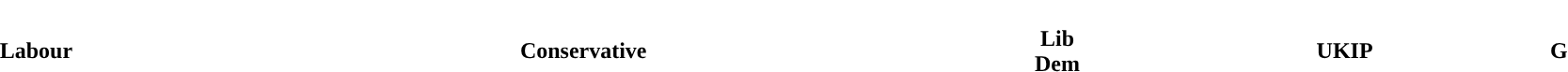<table style="width:100%; text-align:center;">
<tr style="color:white;">
<td style="background:"><strong>51</strong></td>
<td style="background:"><strong>12</strong></td>
<td style="background:"><strong>8</strong></td>
<td style="background:"><strong>3</strong></td>
<td style="background:"><strong>1</strong></td>
</tr>
<tr>
<td><span><strong>Labour</strong></span></td>
<td><span><strong>Conservative</strong></span></td>
<td><span><strong>Lib<br>Dem</strong></span></td>
<td><span><strong>UKIP</strong></span></td>
<td><span><strong>G</strong></span></td>
</tr>
</table>
